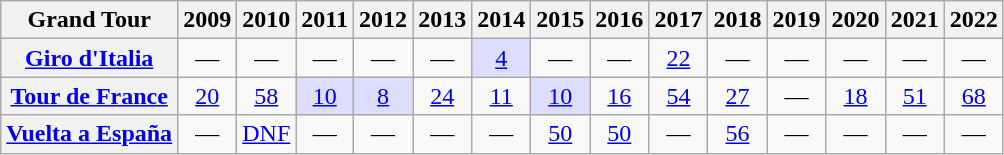<table class="wikitable plainrowheaders">
<tr>
<th>Grand Tour</th>
<th scope="col">2009</th>
<th scope="col">2010</th>
<th scope="col">2011</th>
<th scope="col">2012</th>
<th scope="col">2013</th>
<th scope="col">2014</th>
<th scope="col">2015</th>
<th scope="col">2016</th>
<th scope="col">2017</th>
<th scope="col">2018</th>
<th scope="col">2019</th>
<th scope="col">2020</th>
<th scope="col">2021</th>
<th scope="col">2022</th>
</tr>
<tr style="text-align:center;">
<th scope="row"> <a href='#'>Giro d'Italia</a></th>
<td>—</td>
<td>—</td>
<td>—</td>
<td>—</td>
<td>—</td>
<td style="background:#ddf;"><a href='#'>4</a></td>
<td>—</td>
<td>—</td>
<td><a href='#'>22</a></td>
<td>—</td>
<td>—</td>
<td>—</td>
<td>—</td>
<td>—</td>
</tr>
<tr style="text-align:center;">
<th scope="row"> <a href='#'>Tour de France</a></th>
<td><a href='#'>20</a></td>
<td><a href='#'>58</a></td>
<td style="background:#ddf;"><a href='#'>10</a></td>
<td style="background:#ddf;"><a href='#'>8</a></td>
<td><a href='#'>24</a></td>
<td><a href='#'>11</a></td>
<td style="background:#ddf;"><a href='#'>10</a></td>
<td><a href='#'>16</a></td>
<td><a href='#'>54</a></td>
<td><a href='#'>27</a></td>
<td>—</td>
<td><a href='#'>18</a></td>
<td><a href='#'>51</a></td>
<td><a href='#'>68</a></td>
</tr>
<tr style="text-align:center;">
<th scope="row"> <a href='#'>Vuelta a España</a></th>
<td>—</td>
<td><a href='#'>DNF</a></td>
<td>—</td>
<td>—</td>
<td>—</td>
<td>—</td>
<td><a href='#'>50</a></td>
<td><a href='#'>50</a></td>
<td>—</td>
<td><a href='#'>56</a></td>
<td>—</td>
<td>—</td>
<td>—</td>
<td>—</td>
</tr>
</table>
